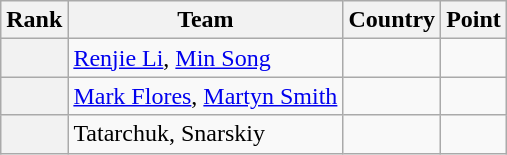<table class="wikitable sortable">
<tr>
<th>Rank</th>
<th>Team</th>
<th>Country</th>
<th>Point</th>
</tr>
<tr>
<th></th>
<td><a href='#'>Renjie Li</a>, <a href='#'>Min Song</a></td>
<td></td>
<td></td>
</tr>
<tr>
<th></th>
<td><a href='#'>Mark Flores</a>, <a href='#'>Martyn Smith</a></td>
<td></td>
<td></td>
</tr>
<tr>
<th></th>
<td>Tatarchuk, Snarskiy</td>
<td></td>
<td></td>
</tr>
</table>
